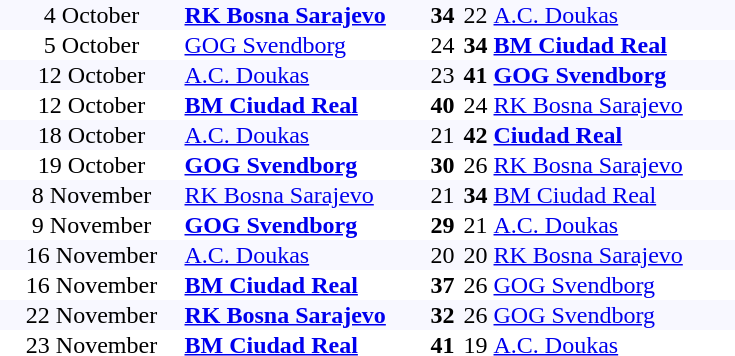<table border="0" cellspacing="0" cellpadding="1">
<tr align="center"  bgcolor="#F8F8FF">
<td width="120">4 October</td>
<td width="160" align="left"><strong><a href='#'>RK Bosna Sarajevo</a></strong></td>
<td width="20"><strong>34</strong></td>
<td width="20">22</td>
<td width="160" align="left"><a href='#'>A.C. Doukas</a></td>
</tr>
<tr align="center">
<td width="120">5 October</td>
<td width="160" align="left"><a href='#'>GOG Svendborg</a></td>
<td width="20">24</td>
<td width="20"><strong>34</strong></td>
<td width="160" align="left"><strong><a href='#'>BM Ciudad Real</a></strong></td>
</tr>
<tr align="center" bgcolor="#F8F8FF">
<td width="120">12 October</td>
<td width="160" align="left"><a href='#'>A.C. Doukas</a></td>
<td width="20">23</td>
<td width="20"><strong>41</strong></td>
<td width="160" align="left"><strong><a href='#'>GOG Svendborg</a></strong></td>
</tr>
<tr align="center">
<td width="120">12 October</td>
<td width="160" align="left"><strong><a href='#'>BM Ciudad Real</a></strong></td>
<td width="20"><strong>40</strong></td>
<td width="20">24</td>
<td width="160" align="left"><a href='#'>RK Bosna Sarajevo</a></td>
</tr>
<tr align="center" bgcolor="#F8F8FF">
<td width="120">18 October</td>
<td width="160" align="left"><a href='#'>A.C. Doukas</a></td>
<td width="20">21</td>
<td width="20"><strong>42</strong></td>
<td width="160" align="left"><strong><a href='#'>Ciudad Real</a></strong></td>
</tr>
<tr align="center">
<td width="120">19 October</td>
<td width="160" align="left"><strong><a href='#'>GOG Svendborg</a></strong></td>
<td width="20"><strong>30</strong></td>
<td width="20">26</td>
<td width="160" align="left"><a href='#'>RK Bosna Sarajevo</a></td>
</tr>
<tr align="center" bgcolor="#F8F8FF">
<td width="120">8 November</td>
<td width="160" align="left"><a href='#'>RK Bosna Sarajevo</a></td>
<td width="20">21</td>
<td width="20"><strong>34</strong></td>
<td width="160" align="left"><a href='#'>BM Ciudad Real</a></td>
</tr>
<tr align="center">
<td width="120">9 November</td>
<td width="160" align="left"><strong><a href='#'>GOG Svendborg</a></strong></td>
<td width="20"><strong>29</strong></td>
<td width="20">21</td>
<td width="160" align="left"><a href='#'>A.C. Doukas</a></td>
</tr>
<tr align="center"  bgcolor="#F8F8FF">
<td width="120">16 November</td>
<td width="160" align="left"><a href='#'>A.C. Doukas</a></td>
<td width="20">20</td>
<td width="20">20</td>
<td width="160" align="left"><a href='#'>RK Bosna Sarajevo</a></td>
</tr>
<tr align="center">
<td width="120">16 November</td>
<td width="160" align="left"><strong><a href='#'>BM Ciudad Real</a></strong></td>
<td width="20"><strong>37</strong></td>
<td width="20">26</td>
<td width="160" align="left"><a href='#'>GOG Svendborg</a></td>
</tr>
<tr align="center" bgcolor="#F8F8FF">
<td width="120">22 November</td>
<td width="160" align="left"><strong><a href='#'>RK Bosna Sarajevo</a></strong></td>
<td width="20"><strong>32</strong></td>
<td width="20">26</td>
<td width="160" align="left"><a href='#'>GOG Svendborg</a></td>
</tr>
<tr align="center">
<td width="120">23 November</td>
<td width="160" align="left"><strong> <a href='#'>BM Ciudad Real</a></strong></td>
<td width="20"><strong>41</strong></td>
<td width="20">19</td>
<td width="160" align="left"><a href='#'>A.C. Doukas</a></td>
</tr>
</table>
